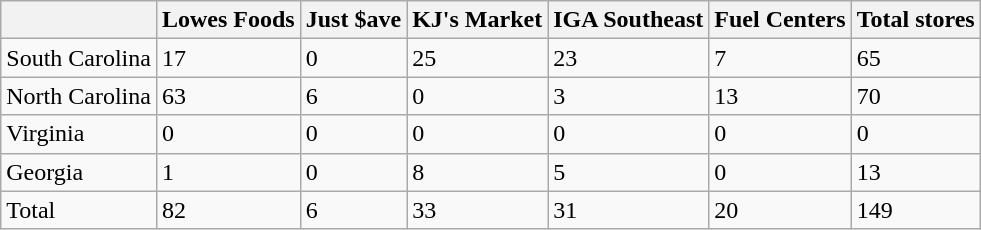<table class="wikitable">
<tr>
<th></th>
<th>Lowes Foods</th>
<th>Just $ave</th>
<th>KJ's Market</th>
<th>IGA Southeast</th>
<th>Fuel Centers</th>
<th>Total stores</th>
</tr>
<tr>
<td>South Carolina</td>
<td>17</td>
<td>0</td>
<td>25</td>
<td>23</td>
<td>7</td>
<td>65</td>
</tr>
<tr>
<td>North Carolina</td>
<td>63</td>
<td>6</td>
<td>0</td>
<td>3</td>
<td>13</td>
<td>70</td>
</tr>
<tr>
<td>Virginia</td>
<td>0</td>
<td>0</td>
<td>0</td>
<td>0</td>
<td>0</td>
<td>0</td>
</tr>
<tr>
<td>Georgia</td>
<td>1</td>
<td>0</td>
<td>8</td>
<td>5</td>
<td>0</td>
<td>13</td>
</tr>
<tr>
<td>Total</td>
<td>82</td>
<td>6</td>
<td>33</td>
<td>31</td>
<td>20</td>
<td>149</td>
</tr>
</table>
